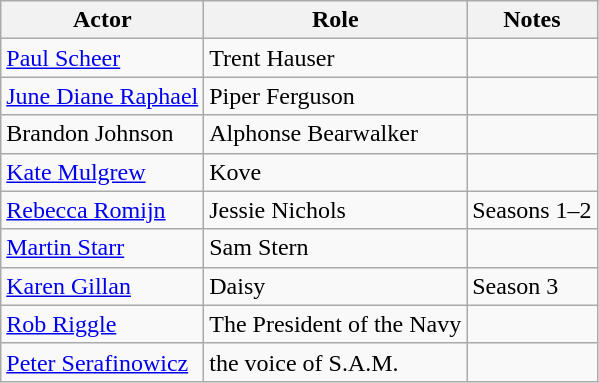<table class="wikitable">
<tr>
<th>Actor</th>
<th>Role</th>
<th>Notes</th>
</tr>
<tr>
<td><a href='#'>Paul Scheer</a></td>
<td>Trent Hauser</td>
<td></td>
</tr>
<tr>
<td><a href='#'>June Diane Raphael</a></td>
<td>Piper Ferguson</td>
<td></td>
</tr>
<tr>
<td>Brandon Johnson</td>
<td>Alphonse Bearwalker</td>
<td></td>
</tr>
<tr>
<td><a href='#'>Kate Mulgrew</a></td>
<td>Kove</td>
<td></td>
</tr>
<tr>
<td><a href='#'>Rebecca Romijn</a></td>
<td>Jessie Nichols</td>
<td>Seasons 1–2</td>
</tr>
<tr>
<td><a href='#'>Martin Starr</a></td>
<td>Sam Stern</td>
<td></td>
</tr>
<tr>
<td><a href='#'>Karen Gillan</a></td>
<td>Daisy</td>
<td>Season 3</td>
</tr>
<tr>
<td><a href='#'>Rob Riggle</a></td>
<td>The President of the Navy</td>
<td></td>
</tr>
<tr>
<td><a href='#'>Peter Serafinowicz</a></td>
<td>the voice of S.A.M.</td>
<td></td>
</tr>
</table>
